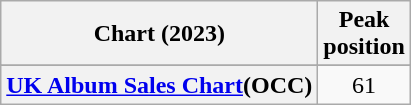<table class="wikitable sortable plainrowheaders">
<tr>
<th>Chart (2023)</th>
<th>Peak<br>position</th>
</tr>
<tr>
</tr>
<tr>
</tr>
<tr>
<th scope="row"><a href='#'>UK Album Sales Chart</a>(OCC)</th>
<td align="center">61</td>
</tr>
</table>
